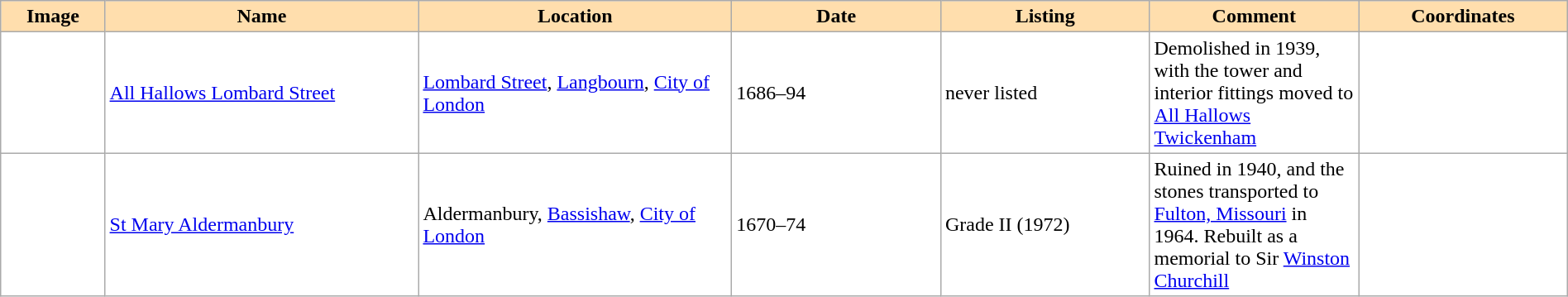<table class="wikitable sortable" style="width:100%; background:#fff;">
<tr>
<th width="5%" align="left" style="background:#ffdead;" class="unsortable">Image</th>
<th width="15%" align="left" style="background:#ffdead;">Name</th>
<th width="15%" align="left" style="background:#ffdead;">Location</th>
<th width="10%" align="left" style="background:#ffdead;">Date</th>
<th width="10%" align="left" style="background:#ffdead;">Listing</th>
<th width="10%" align="left" style="background:#ffdead;">Comment</th>
<th width="10%" align="left" style="background:#ffdead;">Coordinates</th>
</tr>
<tr>
<td></td>
<td><a href='#'>All Hallows Lombard Street</a></td>
<td><a href='#'>Lombard Street</a>, <a href='#'>Langbourn</a>, <a href='#'>City of London</a></td>
<td>1686–94</td>
<td>never listed</td>
<td>Demolished in 1939, with the tower and interior fittings moved to <a href='#'>All Hallows Twickenham</a></td>
<td></td>
</tr>
<tr>
<td></td>
<td><a href='#'>St Mary Aldermanbury</a></td>
<td>Aldermanbury, <a href='#'>Bassishaw</a>, <a href='#'>City of London</a></td>
<td>1670–74</td>
<td>Grade II (1972)</td>
<td>Ruined in 1940, and the stones transported to <a href='#'>Fulton, Missouri</a> in 1964. Rebuilt as a memorial to Sir <a href='#'>Winston Churchill</a></td>
<td></td>
</tr>
</table>
